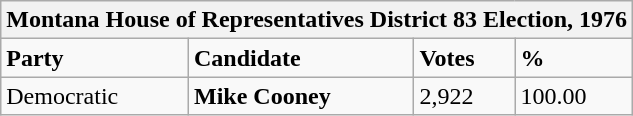<table class="wikitable">
<tr>
<th colspan="4">Montana House of Representatives District 83 Election, 1976</th>
</tr>
<tr>
<td><strong>Party</strong></td>
<td><strong>Candidate</strong></td>
<td><strong>Votes</strong></td>
<td><strong>%</strong></td>
</tr>
<tr>
<td>Democratic</td>
<td><strong>Mike Cooney</strong></td>
<td>2,922</td>
<td>100.00</td>
</tr>
</table>
